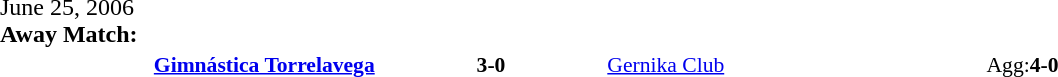<table width=100% cellspacing=1>
<tr>
<th width=20%></th>
<th width=12%></th>
<th width=20%></th>
<th></th>
</tr>
<tr>
<td>June 25, 2006<br><strong>Away Match:</strong></td>
</tr>
<tr style=font-size:90%>
<td align=right><strong><a href='#'>Gimnástica Torrelavega</a></strong></td>
<td align=center><strong>3-0</strong></td>
<td><a href='#'>Gernika Club</a></td>
<td>Agg:<strong>4-0</strong></td>
</tr>
</table>
